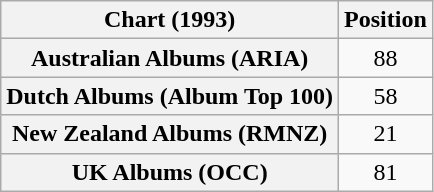<table class="wikitable sortable plainrowheaders" style="text-align:center">
<tr>
<th scope="col">Chart (1993)</th>
<th scope="col">Position</th>
</tr>
<tr>
<th scope="row">Australian Albums (ARIA)</th>
<td>88</td>
</tr>
<tr>
<th scope="row">Dutch Albums (Album Top 100)</th>
<td>58</td>
</tr>
<tr>
<th scope="row">New Zealand Albums (RMNZ)</th>
<td>21</td>
</tr>
<tr>
<th scope="row">UK Albums (OCC)</th>
<td>81</td>
</tr>
</table>
